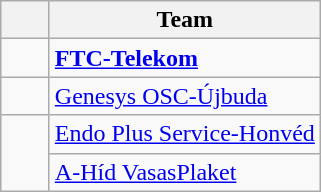<table class="wikitable" style="text-align:center">
<tr>
<th width=25></th>
<th>Team</th>
</tr>
<tr>
<td></td>
<td align=left> <strong><a href='#'>FTC-Telekom</a></strong></td>
</tr>
<tr>
<td></td>
<td align=left> <a href='#'>Genesys OSC-Újbuda</a></td>
</tr>
<tr>
<td rowspan=2></td>
<td align=left> <a href='#'>Endo Plus Service-Honvéd</a></td>
</tr>
<tr>
<td align=left> <a href='#'>A-Híd VasasPlaket</a></td>
</tr>
</table>
